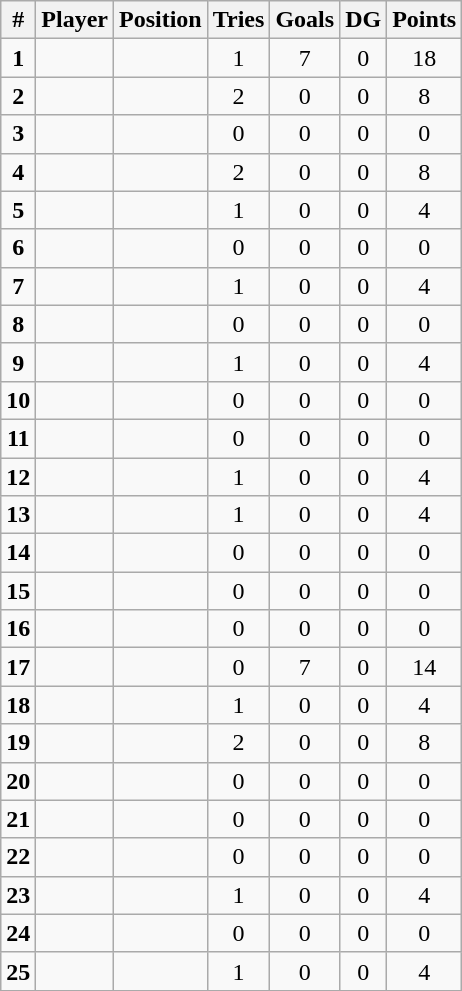<table class="wikitable sortable" style="text-align:center;">
<tr>
<th>#</th>
<th>Player</th>
<th>Position</th>
<th>Tries</th>
<th>Goals</th>
<th>DG</th>
<th>Points</th>
</tr>
<tr>
<td><strong>1</strong></td>
<td style="text-align:left;"></td>
<td></td>
<td>1</td>
<td>7</td>
<td>0</td>
<td>18</td>
</tr>
<tr>
<td><strong>2</strong></td>
<td style="text-align:left;"></td>
<td></td>
<td>2</td>
<td>0</td>
<td>0</td>
<td>8</td>
</tr>
<tr>
<td><strong>3</strong></td>
<td style="text-align:left;"></td>
<td></td>
<td>0</td>
<td>0</td>
<td>0</td>
<td>0</td>
</tr>
<tr>
<td><strong>4</strong></td>
<td style="text-align:left;"></td>
<td></td>
<td>2</td>
<td>0</td>
<td>0</td>
<td>8</td>
</tr>
<tr>
<td><strong>5</strong></td>
<td style="text-align:left;"></td>
<td></td>
<td>1</td>
<td>0</td>
<td>0</td>
<td>4</td>
</tr>
<tr>
<td><strong>6</strong></td>
<td style="text-align:left;"></td>
<td></td>
<td>0</td>
<td>0</td>
<td>0</td>
<td>0</td>
</tr>
<tr>
<td><strong>7</strong></td>
<td style="text-align:left;"></td>
<td></td>
<td>1</td>
<td>0</td>
<td>0</td>
<td>4</td>
</tr>
<tr>
<td><strong>8</strong></td>
<td style="text-align:left;"></td>
<td></td>
<td>0</td>
<td>0</td>
<td>0</td>
<td>0</td>
</tr>
<tr>
<td><strong>9</strong></td>
<td style="text-align:left;"></td>
<td></td>
<td>1</td>
<td>0</td>
<td>0</td>
<td>4</td>
</tr>
<tr>
<td><strong>10</strong></td>
<td style="text-align:left;"></td>
<td></td>
<td>0</td>
<td>0</td>
<td>0</td>
<td>0</td>
</tr>
<tr>
<td><strong>11</strong></td>
<td style="text-align:left;"></td>
<td></td>
<td>0</td>
<td>0</td>
<td>0</td>
<td>0</td>
</tr>
<tr>
<td><strong>12</strong></td>
<td style="text-align:left;"></td>
<td></td>
<td>1</td>
<td>0</td>
<td>0</td>
<td>4</td>
</tr>
<tr>
<td><strong>13</strong></td>
<td style="text-align:left;"></td>
<td></td>
<td>1</td>
<td>0</td>
<td>0</td>
<td>4</td>
</tr>
<tr>
<td><strong>14</strong></td>
<td style="text-align:left;"></td>
<td></td>
<td>0</td>
<td>0</td>
<td>0</td>
<td>0</td>
</tr>
<tr>
<td><strong>15</strong></td>
<td style="text-align:left;"></td>
<td></td>
<td>0</td>
<td>0</td>
<td>0</td>
<td>0</td>
</tr>
<tr>
<td><strong>16</strong></td>
<td style="text-align:left;"></td>
<td></td>
<td>0</td>
<td>0</td>
<td>0</td>
<td>0</td>
</tr>
<tr>
<td><strong>17</strong></td>
<td style="text-align:left;"></td>
<td></td>
<td>0</td>
<td>7</td>
<td>0</td>
<td>14</td>
</tr>
<tr>
<td><strong>18</strong></td>
<td style="text-align:left;"></td>
<td></td>
<td>1</td>
<td>0</td>
<td>0</td>
<td>4</td>
</tr>
<tr>
<td><strong>19</strong></td>
<td style="text-align:left;"></td>
<td></td>
<td>2</td>
<td>0</td>
<td>0</td>
<td>8</td>
</tr>
<tr>
<td><strong>20</strong></td>
<td style="text-align:left;"></td>
<td></td>
<td>0</td>
<td>0</td>
<td>0</td>
<td>0</td>
</tr>
<tr>
<td><strong>21</strong></td>
<td style="text-align:left;"></td>
<td></td>
<td>0</td>
<td>0</td>
<td>0</td>
<td>0</td>
</tr>
<tr>
<td><strong>22</strong></td>
<td style="text-align:left;"></td>
<td></td>
<td>0</td>
<td>0</td>
<td>0</td>
<td>0</td>
</tr>
<tr>
<td><strong>23</strong></td>
<td style="text-align:left;"></td>
<td></td>
<td>1</td>
<td>0</td>
<td>0</td>
<td>4</td>
</tr>
<tr>
<td><strong>24</strong></td>
<td style="text-align:left;"></td>
<td></td>
<td>0</td>
<td>0</td>
<td>0</td>
<td>0</td>
</tr>
<tr>
<td><strong>25</strong></td>
<td style="text-align:left;"></td>
<td></td>
<td>1</td>
<td>0</td>
<td>0</td>
<td>4</td>
</tr>
<tr>
</tr>
</table>
